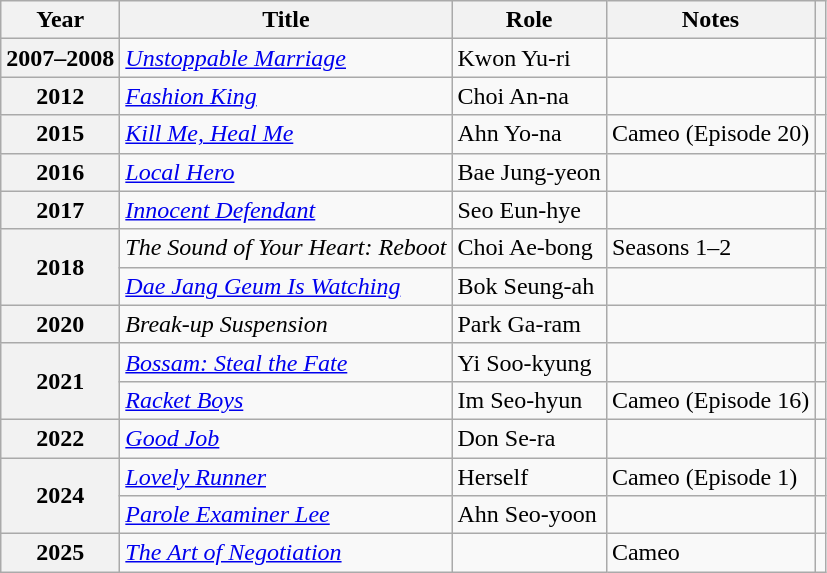<table class="wikitable plainrowheaders sortable">
<tr>
<th scope="col">Year</th>
<th scope="col">Title</th>
<th scope="col">Role</th>
<th scope="col">Notes</th>
<th scope="col" class="unsortable"></th>
</tr>
<tr>
<th scope="row">2007–2008</th>
<td><em><a href='#'>Unstoppable Marriage</a></em></td>
<td>Kwon Yu-ri</td>
<td></td>
<td style="text-align:center"></td>
</tr>
<tr>
<th scope="row">2012</th>
<td><em><a href='#'>Fashion King</a></em></td>
<td>Choi An-na</td>
<td></td>
<td style="text-align:center"></td>
</tr>
<tr>
<th scope="row">2015</th>
<td><em><a href='#'>Kill Me, Heal Me</a></em></td>
<td>Ahn Yo-na</td>
<td>Cameo (Episode 20)</td>
<td style="text-align:center"></td>
</tr>
<tr>
<th scope="row">2016</th>
<td><em><a href='#'>Local Hero</a></em></td>
<td>Bae Jung-yeon</td>
<td></td>
<td style="text-align:center"></td>
</tr>
<tr>
<th scope="row">2017</th>
<td><em><a href='#'>Innocent Defendant</a></em></td>
<td>Seo Eun-hye</td>
<td></td>
<td style="text-align:center"></td>
</tr>
<tr>
<th scope="row" rowspan="2">2018</th>
<td><em>The Sound of Your Heart: Reboot</em></td>
<td>Choi Ae-bong</td>
<td>Seasons 1–2</td>
<td style="text-align:center"></td>
</tr>
<tr>
<td><em><a href='#'>Dae Jang Geum Is Watching</a></em></td>
<td>Bok Seung-ah</td>
<td></td>
<td style="text-align:center"></td>
</tr>
<tr>
<th scope="row">2020</th>
<td><em>Break-up Suspension</em></td>
<td>Park Ga-ram</td>
<td></td>
<td style="text-align:center"></td>
</tr>
<tr>
<th scope="row" rowspan="2">2021</th>
<td><em><a href='#'>Bossam: Steal the Fate</a></em></td>
<td>Yi Soo-kyung</td>
<td></td>
<td style="text-align:center"></td>
</tr>
<tr>
<td><em><a href='#'>Racket Boys</a></em></td>
<td>Im Seo-hyun</td>
<td>Cameo (Episode 16)</td>
<td style="text-align:center"></td>
</tr>
<tr>
<th scope="row">2022</th>
<td><em><a href='#'>Good Job</a></em></td>
<td>Don Se-ra</td>
<td></td>
<td style="text-align:center"></td>
</tr>
<tr>
<th scope="row" rowspan="2">2024</th>
<td><em><a href='#'>Lovely Runner</a></em></td>
<td>Herself</td>
<td>Cameo (Episode 1)</td>
<td style="text-align:center"></td>
</tr>
<tr>
<td><em><a href='#'>Parole Examiner Lee</a></em></td>
<td>Ahn Seo-yoon</td>
<td></td>
<td style="text-align:center"></td>
</tr>
<tr>
<th scope="row">2025</th>
<td><em><a href='#'>The Art of Negotiation</a></em></td>
<td></td>
<td>Cameo</td>
<td style="text-align:center"></td>
</tr>
</table>
